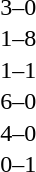<table cellspacing=1 width=70%>
<tr>
<th width=25%></th>
<th width=30%></th>
<th width=15%></th>
<th width=30%></th>
</tr>
<tr>
<td></td>
<td align=right></td>
<td align=center>3–0</td>
<td></td>
</tr>
<tr>
<td></td>
<td align=right></td>
<td align=center>1–8</td>
<td></td>
</tr>
<tr>
<td></td>
<td align=right></td>
<td align=center>1–1</td>
<td></td>
</tr>
<tr>
<td></td>
<td align=right></td>
<td align=center>6–0</td>
<td></td>
</tr>
<tr>
<td></td>
<td align=right></td>
<td align=center>4–0</td>
<td></td>
</tr>
<tr>
<td></td>
<td align=right></td>
<td align=center>0–1</td>
<td></td>
</tr>
</table>
